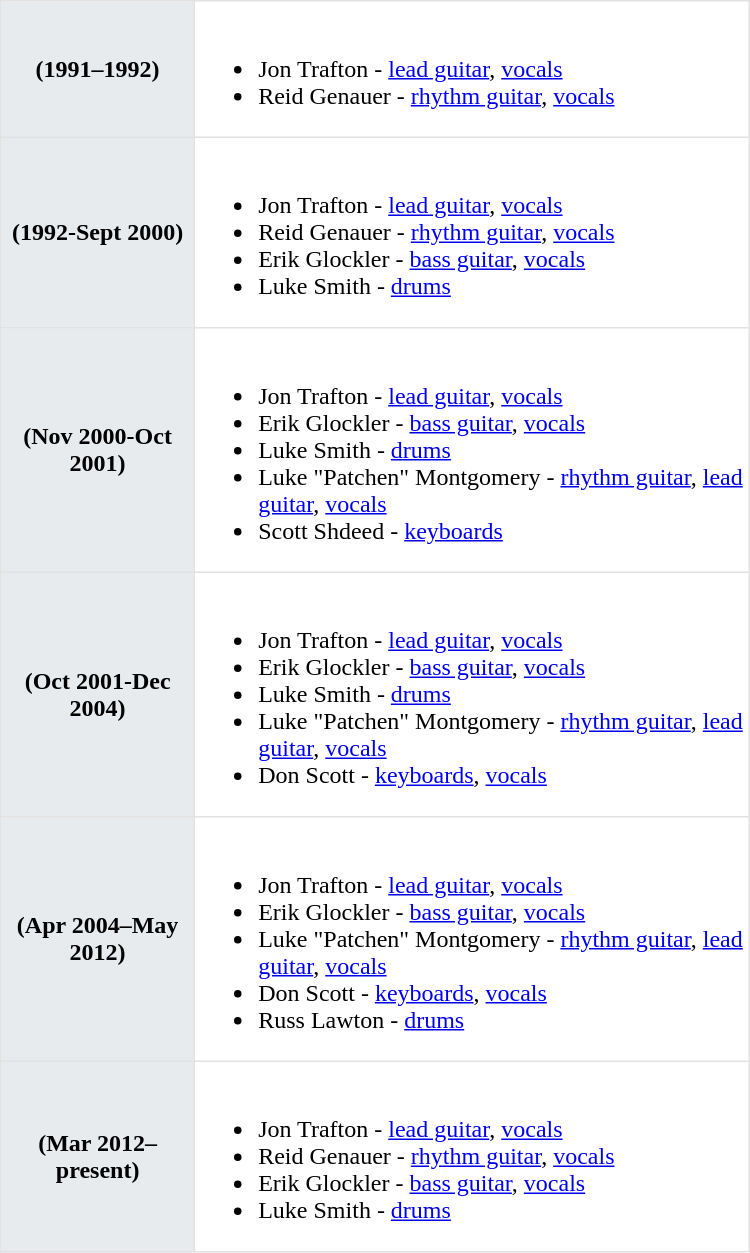<table class="toccolours"  border=1 cellpadding=2 cellspacing=0 style="width: 500px; margin: 0 0 1em 1em; border-collapse: collapse; border: 1px solid #E2E2E2;">
<tr>
<th bgcolor="#E7EBEE">(1991–1992)</th>
<td><br><ul><li>Jon Trafton - <a href='#'>lead guitar</a>, <a href='#'>vocals</a></li><li>Reid Genauer - <a href='#'>rhythm guitar</a>, <a href='#'>vocals</a></li></ul></td>
</tr>
<tr>
<th bgcolor="#E7EBEE">(1992-Sept 2000)</th>
<td><br><ul><li>Jon Trafton - <a href='#'>lead guitar</a>, <a href='#'>vocals</a></li><li>Reid Genauer - <a href='#'>rhythm guitar</a>, <a href='#'>vocals</a></li><li>Erik Glockler - <a href='#'>bass guitar</a>, <a href='#'>vocals</a></li><li>Luke Smith - <a href='#'>drums</a></li></ul></td>
</tr>
<tr>
<th bgcolor="#E7EBEE">(Nov 2000-Oct 2001)</th>
<td><br><ul><li>Jon Trafton - <a href='#'>lead guitar</a>, <a href='#'>vocals</a></li><li>Erik Glockler - <a href='#'>bass guitar</a>, <a href='#'>vocals</a></li><li>Luke Smith - <a href='#'>drums</a></li><li>Luke "Patchen" Montgomery - <a href='#'>rhythm guitar</a>, <a href='#'>lead guitar</a>, <a href='#'>vocals</a></li><li>Scott Shdeed - <a href='#'>keyboards</a></li></ul></td>
</tr>
<tr>
<th bgcolor="#E7EBEE">(Oct 2001-Dec 2004)</th>
<td><br><ul><li>Jon Trafton - <a href='#'>lead guitar</a>, <a href='#'>vocals</a></li><li>Erik Glockler - <a href='#'>bass guitar</a>, <a href='#'>vocals</a></li><li>Luke Smith - <a href='#'>drums</a></li><li>Luke "Patchen" Montgomery - <a href='#'>rhythm guitar</a>, <a href='#'>lead guitar</a>, <a href='#'>vocals</a></li><li>Don Scott - <a href='#'>keyboards</a>, <a href='#'>vocals</a></li></ul></td>
</tr>
<tr>
<th bgcolor="#E7EBEE">(Apr 2004–May 2012)</th>
<td><br><ul><li>Jon Trafton - <a href='#'>lead guitar</a>, <a href='#'>vocals</a></li><li>Erik Glockler - <a href='#'>bass guitar</a>, <a href='#'>vocals</a></li><li>Luke "Patchen" Montgomery - <a href='#'>rhythm guitar</a>, <a href='#'>lead guitar</a>, <a href='#'>vocals</a></li><li>Don Scott - <a href='#'>keyboards</a>, <a href='#'>vocals</a></li><li>Russ Lawton - <a href='#'>drums</a></li></ul></td>
</tr>
<tr>
<th bgcolor="#E7EBEE">(Mar 2012–present)</th>
<td><br><ul><li>Jon Trafton - <a href='#'>lead guitar</a>, <a href='#'>vocals</a></li><li>Reid Genauer - <a href='#'>rhythm guitar</a>, <a href='#'>vocals</a></li><li>Erik Glockler - <a href='#'>bass guitar</a>, <a href='#'>vocals</a></li><li>Luke Smith - <a href='#'>drums</a></li></ul></td>
</tr>
</table>
